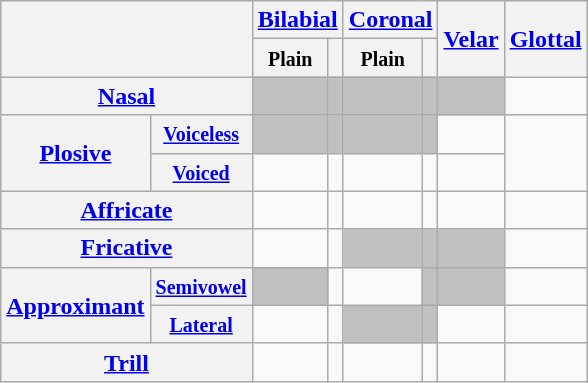<table class="wikitable" style=text-align:center>
<tr>
<th rowspan=2 colspan=2></th>
<th colspan=2><a href='#'>Bilabial</a></th>
<th colspan=2><a href='#'>Coronal</a></th>
<th rowspan=2><a href='#'>Velar</a></th>
<th rowspan=2><a href='#'>Glottal</a></th>
</tr>
<tr>
<th><small>Plain</small></th>
<th><small><a href='#'></a></small></th>
<th><small>Plain</small></th>
<th><small></small></th>
</tr>
<tr>
<th colspan=2><a href='#'>Nasal</a></th>
<td style="background:#C0C0C0"></td>
<td style="background:#C0C0C0"></td>
<td style="background:#C0C0C0"></td>
<td style="background:#C0C0C0"></td>
<td style="background:#C0C0C0"></td>
<td></td>
</tr>
<tr>
<th rowspan=2><a href='#'>Plosive</a></th>
<th><small><a href='#'>Voiceless</a></small></th>
<td style="background:#C0C0C0"></td>
<td style="background:#C0C0C0"></td>
<td style="background:#C0C0C0"></td>
<td style="background:#C0C0C0"></td>
<td></td>
<td rowspan=2></td>
</tr>
<tr>
<th><small><a href='#'>Voiced</a></small></th>
<td></td>
<td></td>
<td></td>
<td></td>
<td></td>
</tr>
<tr>
<th colspan=2><a href='#'>Affricate</a></th>
<td></td>
<td></td>
<td></td>
<td></td>
<td></td>
<td></td>
</tr>
<tr>
<th colspan=2><a href='#'>Fricative</a></th>
<td></td>
<td></td>
<td style="background:#C0C0C0"></td>
<td style="background:#C0C0C0"></td>
<td style="background:#C0C0C0"></td>
<td></td>
</tr>
<tr>
<th rowspan=2><a href='#'>Approximant</a></th>
<th><small><a href='#'>Semivowel</a></small></th>
<td style="background:#C0C0C0"></td>
<td></td>
<td></td>
<td style="background:#C0C0C0"></td>
<td style="background:#C0C0C0"></td>
<td></td>
</tr>
<tr>
<th><small><a href='#'>Lateral</a></small></th>
<td></td>
<td></td>
<td style="background:#C0C0C0"></td>
<td style="background:#C0C0C0"></td>
<td></td>
<td></td>
</tr>
<tr>
<th colspan=2><a href='#'>Trill</a></th>
<td></td>
<td></td>
<td></td>
<td></td>
<td></td>
<td></td>
</tr>
</table>
